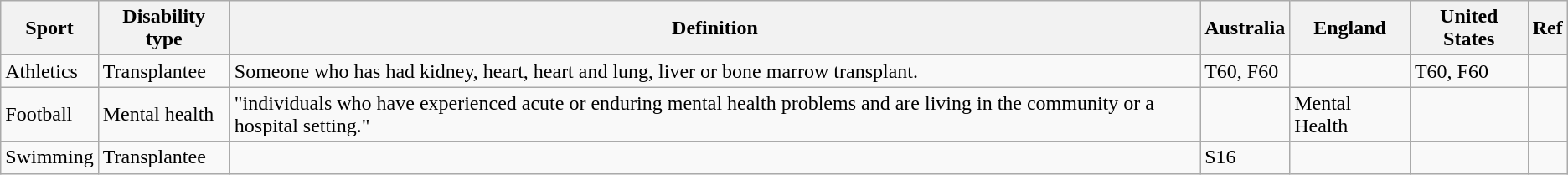<table class="wikitable">
<tr>
<th>Sport</th>
<th>Disability type</th>
<th>Definition</th>
<th>Australia</th>
<th>England</th>
<th>United States</th>
<th>Ref</th>
</tr>
<tr>
<td>Athletics</td>
<td>Transplantee</td>
<td>Someone who has had kidney, heart, heart and lung, liver or bone marrow transplant.</td>
<td>T60, F60</td>
<td></td>
<td>T60, F60</td>
<td></td>
</tr>
<tr>
<td>Football</td>
<td>Mental health</td>
<td>"individuals who have experienced acute or enduring mental health problems and are living in the community or a hospital setting."</td>
<td></td>
<td>Mental Health</td>
<td></td>
<td></td>
</tr>
<tr>
<td>Swimming</td>
<td>Transplantee</td>
<td></td>
<td>S16</td>
<td></td>
<td></td>
<td></td>
</tr>
</table>
